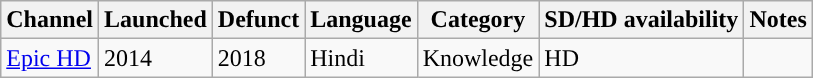<table class="wikitable" style="text-align:middle;">
<tr>
<th>Channel</th>
<th>Launched</th>
<th>Defunct</th>
<th>Language</th>
<th>Category</th>
<th>SD/HD availability</th>
<th>Notes</th>
</tr>
<tr>
<td><a href='#'>Epic HD</a></td>
<td>2014</td>
<td>2018</td>
<td>Hindi</td>
<td>Knowledge</td>
<td>HD</td>
<td></td>
</tr>
</table>
